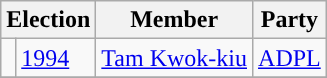<table class="wikitable">
<tr>
<th colspan="2">Election</th>
<th>Member</th>
<th>Party</th>
</tr>
<tr>
<td style="background-color: "></td>
<td><a href='#'>1994</a></td>
<td><a href='#'>Tam Kwok-kiu</a></td>
<td><a href='#'>ADPL</a></td>
</tr>
<tr>
</tr>
</table>
